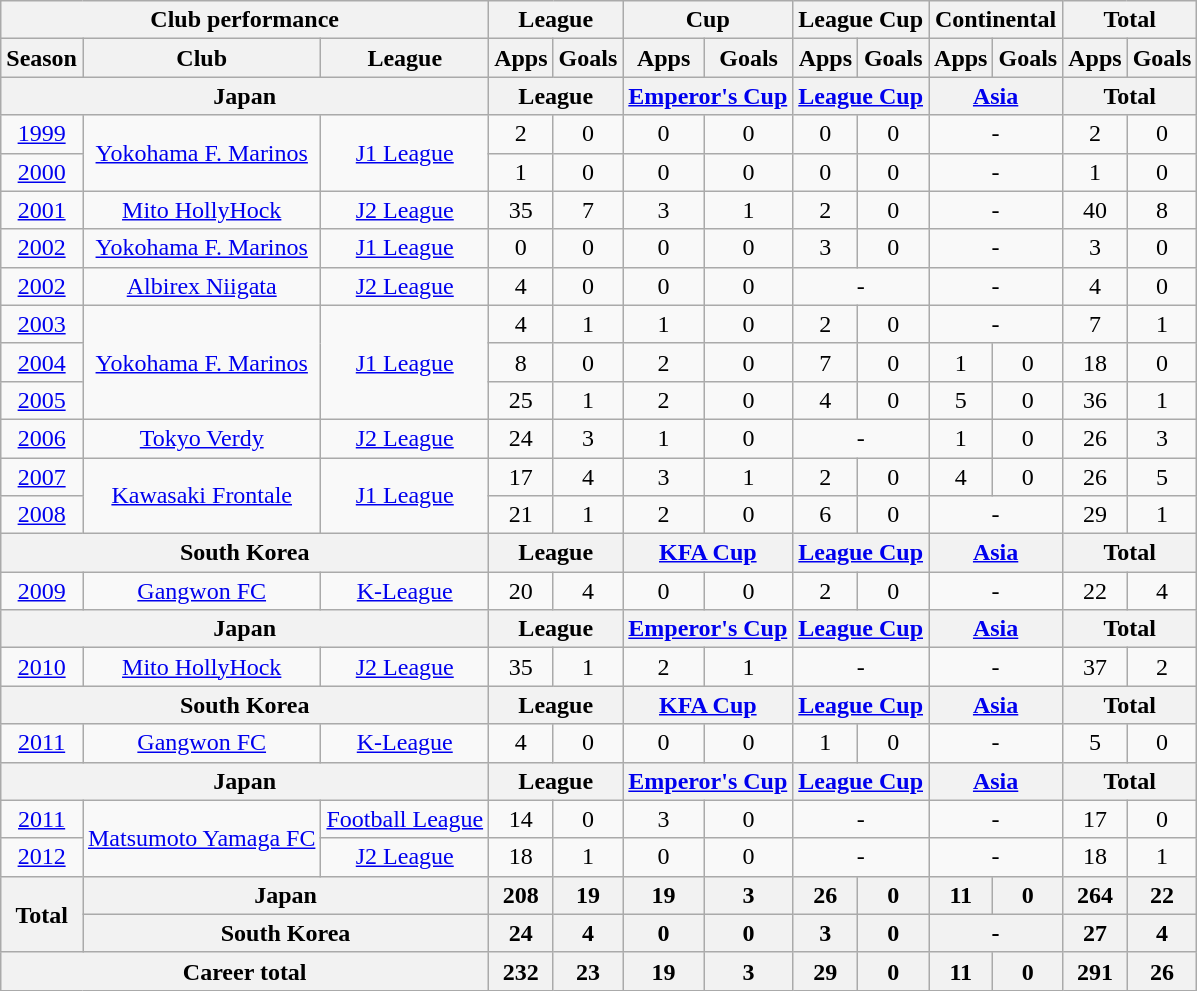<table class="wikitable" style="text-align:center">
<tr>
<th colspan=3>Club performance</th>
<th colspan=2>League</th>
<th colspan=2>Cup</th>
<th colspan=2>League Cup</th>
<th colspan=2>Continental</th>
<th colspan=2>Total</th>
</tr>
<tr>
<th>Season</th>
<th>Club</th>
<th>League</th>
<th>Apps</th>
<th>Goals</th>
<th>Apps</th>
<th>Goals</th>
<th>Apps</th>
<th>Goals</th>
<th>Apps</th>
<th>Goals</th>
<th>Apps</th>
<th>Goals</th>
</tr>
<tr>
<th colspan=3>Japan</th>
<th colspan=2>League</th>
<th colspan=2><a href='#'>Emperor's Cup</a></th>
<th colspan=2><a href='#'>League Cup</a></th>
<th colspan=2><a href='#'>Asia</a></th>
<th colspan=2>Total</th>
</tr>
<tr>
<td><a href='#'>1999</a></td>
<td rowspan=2><a href='#'>Yokohama F. Marinos</a></td>
<td rowspan=2><a href='#'>J1 League</a></td>
<td>2</td>
<td>0</td>
<td>0</td>
<td>0</td>
<td>0</td>
<td>0</td>
<td colspan="2">-</td>
<td>2</td>
<td>0</td>
</tr>
<tr>
<td><a href='#'>2000</a></td>
<td>1</td>
<td>0</td>
<td>0</td>
<td>0</td>
<td>0</td>
<td>0</td>
<td colspan="2">-</td>
<td>1</td>
<td>0</td>
</tr>
<tr>
<td><a href='#'>2001</a></td>
<td><a href='#'>Mito HollyHock</a></td>
<td><a href='#'>J2 League</a></td>
<td>35</td>
<td>7</td>
<td>3</td>
<td>1</td>
<td>2</td>
<td>0</td>
<td colspan="2">-</td>
<td>40</td>
<td>8</td>
</tr>
<tr>
<td><a href='#'>2002</a></td>
<td><a href='#'>Yokohama F. Marinos</a></td>
<td><a href='#'>J1 League</a></td>
<td>0</td>
<td>0</td>
<td>0</td>
<td>0</td>
<td>3</td>
<td>0</td>
<td colspan="2">-</td>
<td>3</td>
<td>0</td>
</tr>
<tr>
<td><a href='#'>2002</a></td>
<td><a href='#'>Albirex Niigata</a></td>
<td><a href='#'>J2 League</a></td>
<td>4</td>
<td>0</td>
<td>0</td>
<td>0</td>
<td colspan="2">-</td>
<td colspan="2">-</td>
<td>4</td>
<td>0</td>
</tr>
<tr>
<td><a href='#'>2003</a></td>
<td rowspan=3><a href='#'>Yokohama F. Marinos</a></td>
<td rowspan=3><a href='#'>J1 League</a></td>
<td>4</td>
<td>1</td>
<td>1</td>
<td>0</td>
<td>2</td>
<td>0</td>
<td colspan="2">-</td>
<td>7</td>
<td>1</td>
</tr>
<tr>
<td><a href='#'>2004</a></td>
<td>8</td>
<td>0</td>
<td>2</td>
<td>0</td>
<td>7</td>
<td>0</td>
<td>1</td>
<td>0</td>
<td>18</td>
<td>0</td>
</tr>
<tr>
<td><a href='#'>2005</a></td>
<td>25</td>
<td>1</td>
<td>2</td>
<td>0</td>
<td>4</td>
<td>0</td>
<td>5</td>
<td>0</td>
<td>36</td>
<td>1</td>
</tr>
<tr>
<td><a href='#'>2006</a></td>
<td><a href='#'>Tokyo Verdy</a></td>
<td><a href='#'>J2 League</a></td>
<td>24</td>
<td>3</td>
<td>1</td>
<td>0</td>
<td colspan="2">-</td>
<td>1</td>
<td>0</td>
<td>26</td>
<td>3</td>
</tr>
<tr>
<td><a href='#'>2007</a></td>
<td rowspan=2><a href='#'>Kawasaki Frontale</a></td>
<td rowspan=2><a href='#'>J1 League</a></td>
<td>17</td>
<td>4</td>
<td>3</td>
<td>1</td>
<td>2</td>
<td>0</td>
<td>4</td>
<td>0</td>
<td>26</td>
<td>5</td>
</tr>
<tr>
<td><a href='#'>2008</a></td>
<td>21</td>
<td>1</td>
<td>2</td>
<td>0</td>
<td>6</td>
<td>0</td>
<td colspan="2">-</td>
<td>29</td>
<td>1</td>
</tr>
<tr>
<th colspan=3>South Korea</th>
<th colspan=2>League</th>
<th colspan=2><a href='#'>KFA Cup</a></th>
<th colspan=2><a href='#'>League Cup</a></th>
<th colspan=2><a href='#'>Asia</a></th>
<th colspan=2>Total</th>
</tr>
<tr>
<td><a href='#'>2009</a></td>
<td><a href='#'>Gangwon FC</a></td>
<td><a href='#'>K-League</a></td>
<td>20</td>
<td>4</td>
<td>0</td>
<td>0</td>
<td>2</td>
<td>0</td>
<td colspan="2">-</td>
<td>22</td>
<td>4</td>
</tr>
<tr>
<th colspan=3>Japan</th>
<th colspan=2>League</th>
<th colspan=2><a href='#'>Emperor's Cup</a></th>
<th colspan=2><a href='#'>League Cup</a></th>
<th colspan=2><a href='#'>Asia</a></th>
<th colspan=2>Total</th>
</tr>
<tr>
<td><a href='#'>2010</a></td>
<td><a href='#'>Mito HollyHock</a></td>
<td><a href='#'>J2 League</a></td>
<td>35</td>
<td>1</td>
<td>2</td>
<td>1</td>
<td colspan="2">-</td>
<td colspan="2">-</td>
<td>37</td>
<td>2</td>
</tr>
<tr>
<th colspan=3>South Korea</th>
<th colspan=2>League</th>
<th colspan=2><a href='#'>KFA Cup</a></th>
<th colspan=2><a href='#'>League Cup</a></th>
<th colspan=2><a href='#'>Asia</a></th>
<th colspan=2>Total</th>
</tr>
<tr>
<td><a href='#'>2011</a></td>
<td><a href='#'>Gangwon FC</a></td>
<td><a href='#'>K-League</a></td>
<td>4</td>
<td>0</td>
<td>0</td>
<td>0</td>
<td>1</td>
<td>0</td>
<td colspan="2">-</td>
<td>5</td>
<td>0</td>
</tr>
<tr>
<th colspan=3>Japan</th>
<th colspan=2>League</th>
<th colspan=2><a href='#'>Emperor's Cup</a></th>
<th colspan=2><a href='#'>League Cup</a></th>
<th colspan=2><a href='#'>Asia</a></th>
<th colspan=2>Total</th>
</tr>
<tr>
<td><a href='#'>2011</a></td>
<td rowspan=2><a href='#'>Matsumoto Yamaga FC</a></td>
<td><a href='#'>Football League</a></td>
<td>14</td>
<td>0</td>
<td>3</td>
<td>0</td>
<td colspan="2">-</td>
<td colspan="2">-</td>
<td>17</td>
<td>0</td>
</tr>
<tr>
<td><a href='#'>2012</a></td>
<td><a href='#'>J2 League</a></td>
<td>18</td>
<td>1</td>
<td>0</td>
<td>0</td>
<td colspan="2">-</td>
<td colspan="2">-</td>
<td>18</td>
<td>1</td>
</tr>
<tr>
<th rowspan=2>Total</th>
<th colspan=2>Japan</th>
<th>208</th>
<th>19</th>
<th>19</th>
<th>3</th>
<th>26</th>
<th>0</th>
<th>11</th>
<th>0</th>
<th>264</th>
<th>22</th>
</tr>
<tr>
<th colspan=2>South Korea</th>
<th>24</th>
<th>4</th>
<th>0</th>
<th>0</th>
<th>3</th>
<th>0</th>
<th colspan="2">-</th>
<th>27</th>
<th>4</th>
</tr>
<tr>
<th colspan=3>Career total</th>
<th>232</th>
<th>23</th>
<th>19</th>
<th>3</th>
<th>29</th>
<th>0</th>
<th>11</th>
<th>0</th>
<th>291</th>
<th>26</th>
</tr>
</table>
